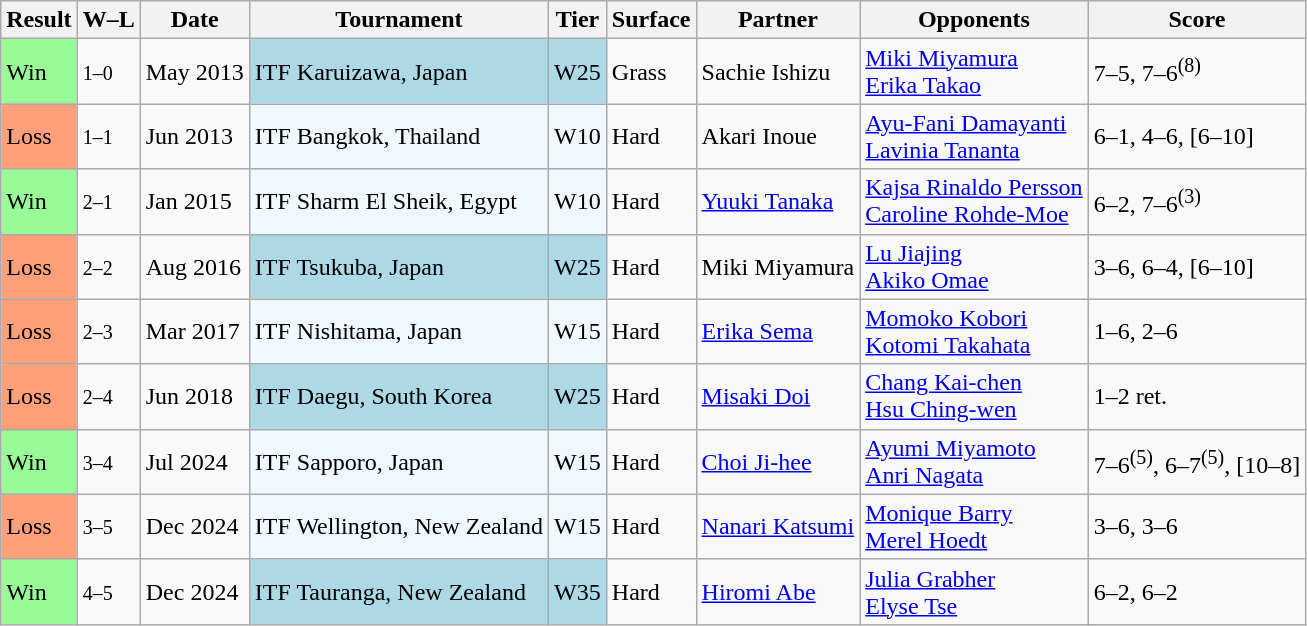<table class="sortable wikitable">
<tr>
<th>Result</th>
<th class="unsortable">W–L</th>
<th>Date</th>
<th>Tournament</th>
<th>Tier</th>
<th>Surface</th>
<th>Partner</th>
<th>Opponents</th>
<th class="unsortable">Score</th>
</tr>
<tr>
<td style="background:#98fb98;">Win</td>
<td><small>1–0</small></td>
<td>May 2013</td>
<td style="background:lightblue;">ITF Karuizawa, Japan</td>
<td style="background:lightblue;">W25</td>
<td>Grass</td>
<td> Sachie Ishizu</td>
<td> <a href='#'>Miki Miyamura</a> <br>  <a href='#'>Erika Takao</a></td>
<td>7–5, 7–6<sup>(8)</sup></td>
</tr>
<tr>
<td style="background:#ffa07a;">Loss</td>
<td><small>1–1</small></td>
<td>Jun 2013</td>
<td style="background:#f0f8ff;">ITF Bangkok, Thailand</td>
<td style="background:#f0f8ff;">W10</td>
<td>Hard</td>
<td> Akari Inoue</td>
<td> <a href='#'>Ayu-Fani Damayanti</a> <br>  <a href='#'>Lavinia Tananta</a></td>
<td>6–1, 4–6, [6–10]</td>
</tr>
<tr>
<td style="background:#98fb98;">Win</td>
<td><small>2–1</small></td>
<td>Jan 2015</td>
<td style="background:#f0f8ff;">ITF Sharm El Sheik, Egypt</td>
<td style="background:#f0f8ff;">W10</td>
<td>Hard</td>
<td> <a href='#'>Yuuki Tanaka</a></td>
<td> <a href='#'>Kajsa Rinaldo Persson</a> <br>  <a href='#'>Caroline Rohde-Moe</a></td>
<td>6–2, 7–6<sup>(3)</sup></td>
</tr>
<tr>
<td style="background:#ffa07a;">Loss</td>
<td><small>2–2</small></td>
<td>Aug 2016</td>
<td style="background:lightblue;">ITF Tsukuba, Japan</td>
<td style="background:lightblue;">W25</td>
<td>Hard</td>
<td> Miki Miyamura</td>
<td> <a href='#'>Lu Jiajing</a> <br>  <a href='#'>Akiko Omae</a></td>
<td>3–6, 6–4, [6–10]</td>
</tr>
<tr>
<td style="background:#ffa07a;">Loss</td>
<td><small>2–3</small></td>
<td>Mar 2017</td>
<td style="background:#f0f8ff;">ITF Nishitama, Japan</td>
<td style="background:#f0f8ff;">W15</td>
<td>Hard</td>
<td> <a href='#'>Erika Sema</a></td>
<td> <a href='#'>Momoko Kobori</a> <br>  <a href='#'>Kotomi Takahata</a></td>
<td>1–6, 2–6</td>
</tr>
<tr>
<td style="background:#ffa07a;">Loss</td>
<td><small>2–4</small></td>
<td>Jun 2018</td>
<td style="background:lightblue;">ITF Daegu, South Korea</td>
<td style="background:lightblue;">W25</td>
<td>Hard</td>
<td> <a href='#'>Misaki Doi</a></td>
<td> <a href='#'>Chang Kai-chen</a> <br>  <a href='#'>Hsu Ching-wen</a></td>
<td>1–2 ret.</td>
</tr>
<tr>
<td style="background:#98fb98;">Win</td>
<td><small>3–4</small></td>
<td>Jul 2024</td>
<td style="background:#f0f8ff;">ITF Sapporo, Japan</td>
<td style="background:#f0f8ff;">W15</td>
<td>Hard</td>
<td> <a href='#'>Choi Ji-hee</a></td>
<td> <a href='#'>Ayumi Miyamoto</a> <br>  <a href='#'>Anri Nagata</a></td>
<td>7–6<sup>(5)</sup>, 6–7<sup>(5)</sup>, [10–8]</td>
</tr>
<tr>
<td style="background:#ffa07a;">Loss</td>
<td><small>3–5</small></td>
<td>Dec 2024</td>
<td style="background:#f0f8ff;">ITF Wellington, New Zealand</td>
<td style="background:#f0f8ff;">W15</td>
<td>Hard</td>
<td> <a href='#'>Nanari Katsumi</a></td>
<td> <a href='#'>Monique Barry</a> <br>  <a href='#'>Merel Hoedt</a></td>
<td>3–6, 3–6</td>
</tr>
<tr>
<td style="background:#98fb98;">Win</td>
<td><small>4–5</small></td>
<td>Dec 2024</td>
<td style="background:lightblue;">ITF Tauranga, New Zealand</td>
<td style="background:lightblue;">W35</td>
<td>Hard</td>
<td> <a href='#'>Hiromi Abe</a></td>
<td> <a href='#'>Julia Grabher</a> <br>  <a href='#'>Elyse Tse</a></td>
<td>6–2, 6–2</td>
</tr>
</table>
